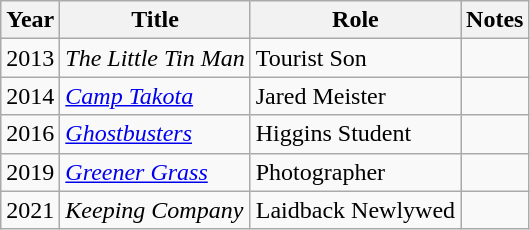<table class="wikitable">
<tr>
<th>Year</th>
<th>Title</th>
<th>Role</th>
<th>Notes</th>
</tr>
<tr>
<td>2013</td>
<td><em>The Little Tin Man</em></td>
<td>Tourist Son</td>
<td></td>
</tr>
<tr>
<td>2014</td>
<td><em><a href='#'>Camp Takota</a></em></td>
<td>Jared Meister</td>
<td></td>
</tr>
<tr>
<td>2016</td>
<td><a href='#'><em>Ghostbusters</em></a></td>
<td>Higgins Student</td>
<td></td>
</tr>
<tr>
<td>2019</td>
<td><em><a href='#'>Greener Grass</a></em></td>
<td>Photographer</td>
<td></td>
</tr>
<tr>
<td>2021</td>
<td><em>Keeping Company</em></td>
<td>Laidback Newlywed</td>
<td></td>
</tr>
</table>
